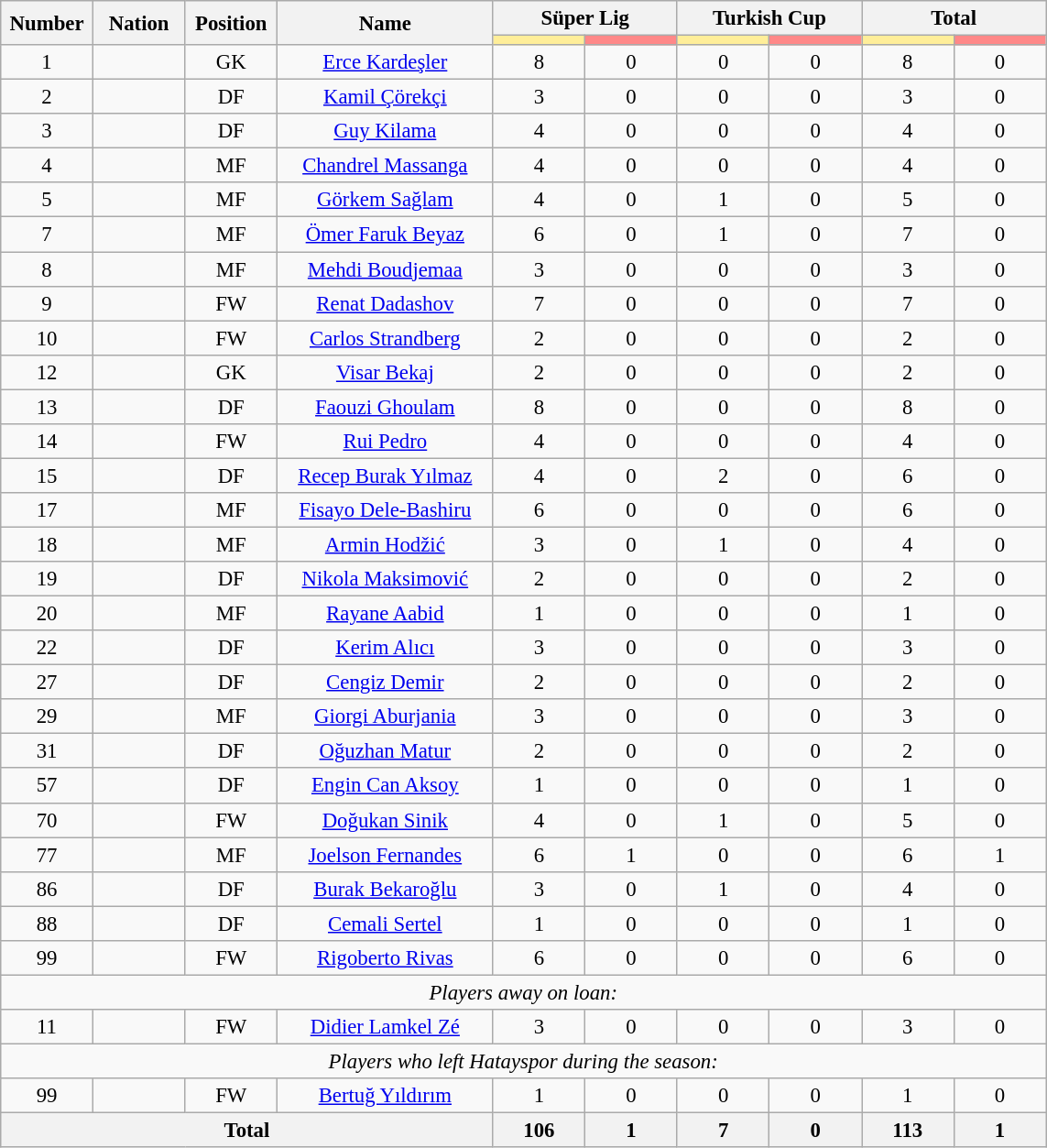<table class="wikitable" style="font-size: 95%; text-align: center;">
<tr>
<th rowspan=2 width=60>Number</th>
<th rowspan=2 width=60>Nation</th>
<th rowspan=2 width=60>Position</th>
<th rowspan=2 width=150>Name</th>
<th colspan=2>Süper Lig</th>
<th colspan=2>Turkish Cup</th>
<th colspan=2>Total</th>
</tr>
<tr>
<th style="width:60px; background:#fe9;"></th>
<th style="width:60px; background:#ff8888;"></th>
<th style="width:60px; background:#fe9;"></th>
<th style="width:60px; background:#ff8888;"></th>
<th style="width:60px; background:#fe9;"></th>
<th style="width:60px; background:#ff8888;"></th>
</tr>
<tr>
<td>1</td>
<td></td>
<td>GK</td>
<td><a href='#'>Erce Kardeşler</a></td>
<td>8</td>
<td>0</td>
<td>0</td>
<td>0</td>
<td>8</td>
<td>0</td>
</tr>
<tr>
<td>2</td>
<td></td>
<td>DF</td>
<td><a href='#'>Kamil Çörekçi</a></td>
<td>3</td>
<td>0</td>
<td>0</td>
<td>0</td>
<td>3</td>
<td>0</td>
</tr>
<tr>
<td>3</td>
<td></td>
<td>DF</td>
<td><a href='#'>Guy Kilama</a></td>
<td>4</td>
<td>0</td>
<td>0</td>
<td>0</td>
<td>4</td>
<td>0</td>
</tr>
<tr>
<td>4</td>
<td></td>
<td>MF</td>
<td><a href='#'>Chandrel Massanga</a></td>
<td>4</td>
<td>0</td>
<td>0</td>
<td>0</td>
<td>4</td>
<td>0</td>
</tr>
<tr>
<td>5</td>
<td></td>
<td>MF</td>
<td><a href='#'>Görkem Sağlam</a></td>
<td>4</td>
<td>0</td>
<td>1</td>
<td>0</td>
<td>5</td>
<td>0</td>
</tr>
<tr>
<td>7</td>
<td></td>
<td>MF</td>
<td><a href='#'>Ömer Faruk Beyaz</a></td>
<td>6</td>
<td>0</td>
<td>1</td>
<td>0</td>
<td>7</td>
<td>0</td>
</tr>
<tr>
<td>8</td>
<td></td>
<td>MF</td>
<td><a href='#'>Mehdi Boudjemaa</a></td>
<td>3</td>
<td>0</td>
<td>0</td>
<td>0</td>
<td>3</td>
<td>0</td>
</tr>
<tr>
<td>9</td>
<td></td>
<td>FW</td>
<td><a href='#'>Renat Dadashov</a></td>
<td>7</td>
<td>0</td>
<td>0</td>
<td>0</td>
<td>7</td>
<td>0</td>
</tr>
<tr>
<td>10</td>
<td></td>
<td>FW</td>
<td><a href='#'>Carlos Strandberg</a></td>
<td>2</td>
<td>0</td>
<td>0</td>
<td>0</td>
<td>2</td>
<td>0</td>
</tr>
<tr>
<td>12</td>
<td></td>
<td>GK</td>
<td><a href='#'>Visar Bekaj</a></td>
<td>2</td>
<td>0</td>
<td>0</td>
<td>0</td>
<td>2</td>
<td>0</td>
</tr>
<tr>
<td>13</td>
<td></td>
<td>DF</td>
<td><a href='#'>Faouzi Ghoulam</a></td>
<td>8</td>
<td>0</td>
<td>0</td>
<td>0</td>
<td>8</td>
<td>0</td>
</tr>
<tr>
<td>14</td>
<td></td>
<td>FW</td>
<td><a href='#'>Rui Pedro</a></td>
<td>4</td>
<td>0</td>
<td>0</td>
<td>0</td>
<td>4</td>
<td>0</td>
</tr>
<tr>
<td>15</td>
<td></td>
<td>DF</td>
<td><a href='#'>Recep Burak Yılmaz</a></td>
<td>4</td>
<td>0</td>
<td>2</td>
<td>0</td>
<td>6</td>
<td>0</td>
</tr>
<tr>
<td>17</td>
<td></td>
<td>MF</td>
<td><a href='#'>Fisayo Dele-Bashiru</a></td>
<td>6</td>
<td>0</td>
<td>0</td>
<td>0</td>
<td>6</td>
<td>0</td>
</tr>
<tr>
<td>18</td>
<td></td>
<td>MF</td>
<td><a href='#'>Armin Hodžić</a></td>
<td>3</td>
<td>0</td>
<td>1</td>
<td>0</td>
<td>4</td>
<td>0</td>
</tr>
<tr>
<td>19</td>
<td></td>
<td>DF</td>
<td><a href='#'>Nikola Maksimović</a></td>
<td>2</td>
<td>0</td>
<td>0</td>
<td>0</td>
<td>2</td>
<td>0</td>
</tr>
<tr>
<td>20</td>
<td></td>
<td>MF</td>
<td><a href='#'>Rayane Aabid</a></td>
<td>1</td>
<td>0</td>
<td>0</td>
<td>0</td>
<td>1</td>
<td>0</td>
</tr>
<tr>
<td>22</td>
<td></td>
<td>DF</td>
<td><a href='#'>Kerim Alıcı</a></td>
<td>3</td>
<td>0</td>
<td>0</td>
<td>0</td>
<td>3</td>
<td>0</td>
</tr>
<tr>
<td>27</td>
<td></td>
<td>DF</td>
<td><a href='#'>Cengiz Demir</a></td>
<td>2</td>
<td>0</td>
<td>0</td>
<td>0</td>
<td>2</td>
<td>0</td>
</tr>
<tr>
<td>29</td>
<td></td>
<td>MF</td>
<td><a href='#'>Giorgi Aburjania</a></td>
<td>3</td>
<td>0</td>
<td>0</td>
<td>0</td>
<td>3</td>
<td>0</td>
</tr>
<tr>
<td>31</td>
<td></td>
<td>DF</td>
<td><a href='#'>Oğuzhan Matur</a></td>
<td>2</td>
<td>0</td>
<td>0</td>
<td>0</td>
<td>2</td>
<td>0</td>
</tr>
<tr>
<td>57</td>
<td></td>
<td>DF</td>
<td><a href='#'>Engin Can Aksoy</a></td>
<td>1</td>
<td>0</td>
<td>0</td>
<td>0</td>
<td>1</td>
<td>0</td>
</tr>
<tr>
<td>70</td>
<td></td>
<td>FW</td>
<td><a href='#'>Doğukan Sinik</a></td>
<td>4</td>
<td>0</td>
<td>1</td>
<td>0</td>
<td>5</td>
<td>0</td>
</tr>
<tr>
<td>77</td>
<td></td>
<td>MF</td>
<td><a href='#'>Joelson Fernandes</a></td>
<td>6</td>
<td>1</td>
<td>0</td>
<td>0</td>
<td>6</td>
<td>1</td>
</tr>
<tr>
<td>86</td>
<td></td>
<td>DF</td>
<td><a href='#'>Burak Bekaroğlu</a></td>
<td>3</td>
<td>0</td>
<td>1</td>
<td>0</td>
<td>4</td>
<td>0</td>
</tr>
<tr>
<td>88</td>
<td></td>
<td>DF</td>
<td><a href='#'>Cemali Sertel</a></td>
<td>1</td>
<td>0</td>
<td>0</td>
<td>0</td>
<td>1</td>
<td>0</td>
</tr>
<tr>
<td>99</td>
<td></td>
<td>FW</td>
<td><a href='#'>Rigoberto Rivas</a></td>
<td>6</td>
<td>0</td>
<td>0</td>
<td>0</td>
<td>6</td>
<td>0</td>
</tr>
<tr>
<td colspan="14"><em>Players away on loan:</em></td>
</tr>
<tr>
<td>11</td>
<td></td>
<td>FW</td>
<td><a href='#'>Didier Lamkel Zé</a></td>
<td>3</td>
<td>0</td>
<td>0</td>
<td>0</td>
<td>3</td>
<td>0</td>
</tr>
<tr>
<td colspan="14"><em>Players who left Hatayspor during the season:</em></td>
</tr>
<tr>
<td>99</td>
<td></td>
<td>FW</td>
<td><a href='#'>Bertuğ Yıldırım</a></td>
<td>1</td>
<td>0</td>
<td>0</td>
<td>0</td>
<td>1</td>
<td>0</td>
</tr>
<tr>
<th colspan=4>Total</th>
<th>106</th>
<th>1</th>
<th>7</th>
<th>0</th>
<th>113</th>
<th>1</th>
</tr>
</table>
